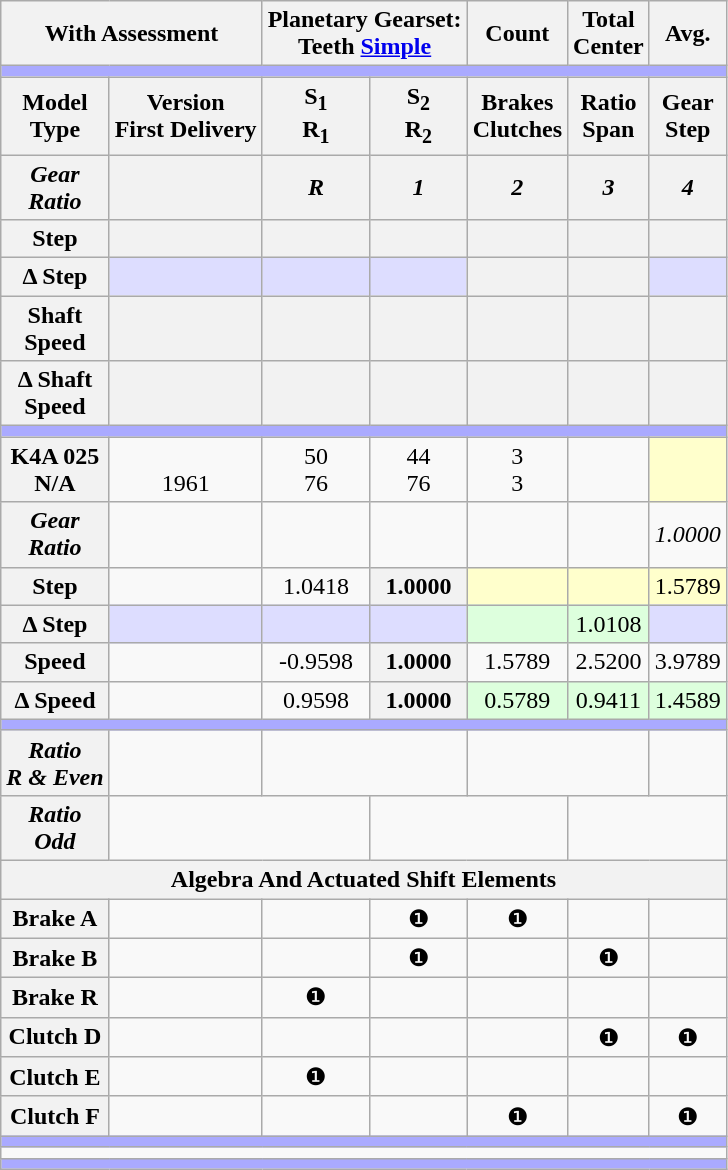<table class="wikitable collapsible" style="text-align:center">
<tr>
<th colspan=2>With Assessment</th>
<th colspan=2>Planetary Gearset:<br>Teeth <a href='#'>Simple</a></th>
<th>Count</th>
<th>Total<br>Center</th>
<th>Avg.</th>
</tr>
<tr>
<td colspan=7 style="background:#AAF;"></td>
</tr>
<tr>
<th>Model<br>Type</th>
<th>Version<br>First Delivery</th>
<th>S<sub>1</sub><br>R<sub>1</sub></th>
<th>S<sub>2</sub><br>R<sub>2</sub></th>
<th>Brakes<br>Clutches</th>
<th>Ratio<br>Span</th>
<th>Gear<br>Step</th>
</tr>
<tr style="font-style:italic;">
<th>Gear<br>Ratio</th>
<th></th>
<th>R<br></th>
<th>1<br></th>
<th>2<br></th>
<th>3<br></th>
<th>4<br></th>
</tr>
<tr>
<th>Step</th>
<th></th>
<th></th>
<th></th>
<th></th>
<th></th>
<th></th>
</tr>
<tr>
<th>Δ Step</th>
<th style="background:#DDF;"></th>
<th style="background:#DDF;"></th>
<th style="background:#DDF;"></th>
<th></th>
<th></th>
<th style="background:#DDF;"></th>
</tr>
<tr>
<th>Shaft<br>Speed</th>
<th></th>
<th></th>
<th></th>
<th></th>
<th></th>
<th></th>
</tr>
<tr>
<th>Δ Shaft<br>Speed</th>
<th></th>
<th></th>
<th></th>
<th></th>
<th></th>
<th></th>
</tr>
<tr>
<td colspan=7 style="background:#AAF;"></td>
</tr>
<tr>
<th>K4A 025<br>N/A</th>
<td><br>1961</td>
<td>50<br>76</td>
<td>44<br>76</td>
<td>3<br>3</td>
<td><br></td>
<td style="background:#FFC;"></td>
</tr>
<tr style="font-style:italic;">
<th>Gear<br>Ratio</th>
<td></td>
<td><br></td>
<td><br></td>
<td></td>
<td></td>
<td>1.0000<br></td>
</tr>
<tr>
<th>Step</th>
<td></td>
<td>1.0418</td>
<th>1.0000</th>
<td style="background:#FFC;"></td>
<td style="background:#FFC;"></td>
<td style="background:#FFC;">1.5789</td>
</tr>
<tr>
<th>Δ Step</th>
<td style="background:#DDF;"></td>
<td style="background:#DDF;"></td>
<td style="background:#DDF;"></td>
<td style="background:#DFD;"></td>
<td style="background:#DFD;">1.0108</td>
<td style="background:#DDF;"></td>
</tr>
<tr>
<th>Speed</th>
<td></td>
<td>-0.9598</td>
<th>1.0000</th>
<td>1.5789</td>
<td>2.5200</td>
<td>3.9789</td>
</tr>
<tr>
<th>Δ Speed</th>
<td></td>
<td>0.9598</td>
<th>1.0000</th>
<td style="background:#DFD;">0.5789</td>
<td style="background:#DFD;">0.9411</td>
<td style="background:#DFD;">1.4589</td>
</tr>
<tr>
<td colspan="7" style="background:#AAF;"></td>
</tr>
<tr style="font-style:italic;">
<th>Ratio<br>R & Even</th>
<td></td>
<td colspan=2=></td>
<td colspan=2></td>
<td></td>
</tr>
<tr style="font-style:italic;">
<th>Ratio<br>Odd</th>
<td colspan=2></td>
<td colspan=2></td>
<td colspan=2></td>
</tr>
<tr>
<th colspan=7>Algebra And Actuated Shift Elements</th>
</tr>
<tr>
<th>Brake A</th>
<td></td>
<td></td>
<td>❶</td>
<td>❶</td>
<td></td>
<td></td>
</tr>
<tr>
<th>Brake B</th>
<td></td>
<td></td>
<td>❶</td>
<td></td>
<td>❶</td>
<td></td>
</tr>
<tr>
<th>Brake R</th>
<td></td>
<td>❶</td>
<td></td>
<td></td>
<td></td>
<td></td>
</tr>
<tr>
<th>Clutch D</th>
<td></td>
<td></td>
<td></td>
<td></td>
<td>❶</td>
<td>❶</td>
</tr>
<tr>
<th>Clutch E</th>
<td></td>
<td>❶</td>
<td></td>
<td></td>
<td></td>
<td></td>
</tr>
<tr>
<th>Clutch F</th>
<td></td>
<td></td>
<td></td>
<td>❶</td>
<td></td>
<td>❶</td>
</tr>
<tr>
<td colspan="7" style="background:#AAF;"></td>
</tr>
<tr>
<td colspan="7"></td>
</tr>
<tr>
<td colspan="7" style="background:#AAF;"></td>
</tr>
</table>
